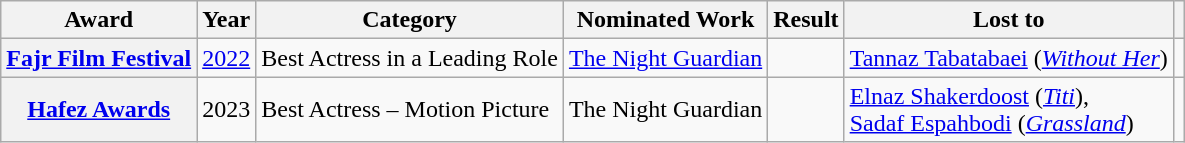<table class="wikitable sortable plainrowheaders">
<tr>
<th scope="col">Award</th>
<th scope="col">Year</th>
<th scope="col">Category</th>
<th scope="col">Nominated Work</th>
<th scope="col">Result</th>
<th scope="col">Lost to</th>
<th scope="col" class="unsortable"></th>
</tr>
<tr>
<th scope="row"><a href='#'>Fajr Film Festival</a></th>
<td><a href='#'>2022</a></td>
<td>Best Actress in a Leading Role</td>
<td><a href='#'>The Night Guardian</a></td>
<td></td>
<td><a href='#'>Tannaz Tabatabaei</a>  (<em><a href='#'>Without Her</a></em>)</td>
<td></td>
</tr>
<tr>
<th scope="row"><a href='#'>Hafez Awards</a></th>
<td>2023</td>
<td>Best Actress – Motion Picture</td>
<td>The Night Guardian</td>
<td></td>
<td><a href='#'>Elnaz Shakerdoost</a> (<em><a href='#'>Titi</a></em>),<br><a href='#'>Sadaf Espahbodi</a> (<em><a href='#'>Grassland</a></em>)</td>
<td></td>
</tr>
</table>
